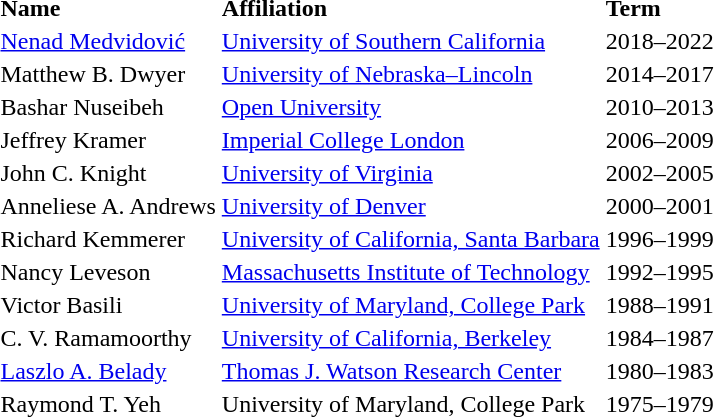<table>
<tr>
<td><strong>Name</strong></td>
<td><strong>Affiliation</strong></td>
<td><strong>Term</strong></td>
</tr>
<tr>
<td><a href='#'>Nenad Medvidović</a></td>
<td><a href='#'>University of Southern California</a></td>
<td>2018–2022</td>
</tr>
<tr>
<td>Matthew B. Dwyer</td>
<td><a href='#'>University of Nebraska–Lincoln</a></td>
<td>2014–2017</td>
</tr>
<tr>
<td>Bashar Nuseibeh</td>
<td><a href='#'>Open University</a></td>
<td>2010–2013</td>
</tr>
<tr>
<td>Jeffrey Kramer</td>
<td><a href='#'>Imperial College London</a></td>
<td>2006–2009</td>
</tr>
<tr>
<td>John C. Knight</td>
<td><a href='#'>University of Virginia</a></td>
<td>2002–2005</td>
</tr>
<tr>
<td>Anneliese A. Andrews</td>
<td><a href='#'>University of Denver</a></td>
<td>2000–2001</td>
</tr>
<tr>
<td>Richard Kemmerer</td>
<td><a href='#'>University of California, Santa Barbara</a></td>
<td>1996–1999</td>
</tr>
<tr>
<td>Nancy Leveson</td>
<td><a href='#'>Massachusetts Institute of Technology</a></td>
<td>1992–1995</td>
</tr>
<tr>
<td>Victor Basili</td>
<td><a href='#'>University of Maryland, College Park</a></td>
<td>1988–1991</td>
</tr>
<tr>
<td>C. V. Ramamoorthy</td>
<td><a href='#'>University of California, Berkeley</a></td>
<td>1984–1987</td>
</tr>
<tr>
<td><a href='#'>Laszlo A. Belady</a></td>
<td><a href='#'>Thomas J. Watson Research Center</a></td>
<td>1980–1983</td>
</tr>
<tr>
<td>Raymond T. Yeh </td>
<td>University of Maryland, College Park</td>
<td>1975–1979</td>
</tr>
</table>
